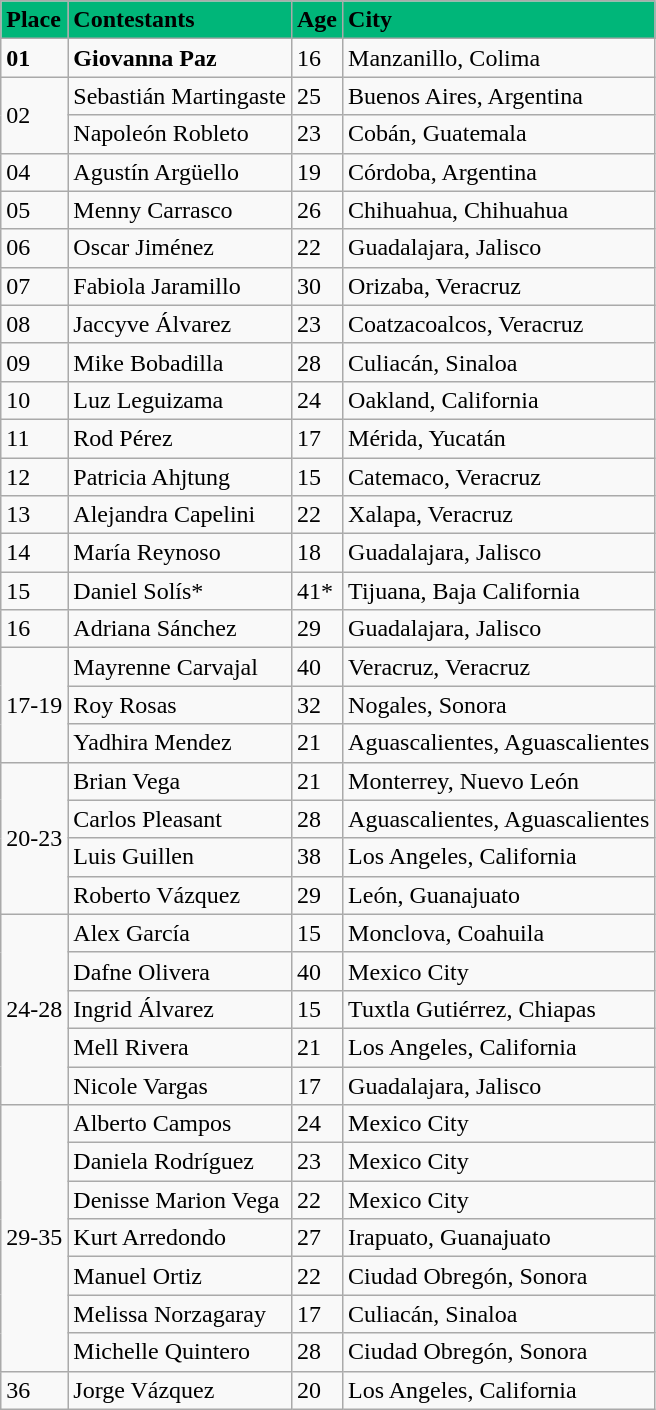<table class="wikitable">
<tr style="background:#00B679; color:Black;">
<td><strong>Place</strong></td>
<td><strong>Contestants</strong></td>
<td><strong>Age</strong></td>
<td><strong>City</strong></td>
</tr>
<tr>
<td><strong>01</strong></td>
<td><strong>Giovanna Paz</strong></td>
<td>16</td>
<td>Manzanillo, Colima</td>
</tr>
<tr>
<td rowspan="2">02</td>
<td>Sebastián Martingaste</td>
<td>25</td>
<td>Buenos Aires, Argentina</td>
</tr>
<tr>
<td>Napoleón Robleto</td>
<td>23</td>
<td>Cobán, Guatemala</td>
</tr>
<tr>
<td>04</td>
<td>Agustín Argüello</td>
<td>19</td>
<td>Córdoba, Argentina</td>
</tr>
<tr>
<td>05</td>
<td>Menny Carrasco</td>
<td>26</td>
<td>Chihuahua, Chihuahua</td>
</tr>
<tr>
<td>06</td>
<td>Oscar Jiménez</td>
<td>22</td>
<td>Guadalajara, Jalisco</td>
</tr>
<tr>
<td>07</td>
<td>Fabiola Jaramillo</td>
<td>30</td>
<td>Orizaba, Veracruz</td>
</tr>
<tr>
<td>08</td>
<td>Jaccyve Álvarez</td>
<td>23</td>
<td>Coatzacoalcos, Veracruz</td>
</tr>
<tr>
<td>09</td>
<td>Mike Bobadilla</td>
<td>28</td>
<td>Culiacán, Sinaloa</td>
</tr>
<tr>
<td>10</td>
<td>Luz Leguizama</td>
<td>24</td>
<td>Oakland, California</td>
</tr>
<tr>
<td>11</td>
<td>Rod Pérez</td>
<td>17</td>
<td>Mérida, Yucatán</td>
</tr>
<tr>
<td>12</td>
<td>Patricia Ahjtung</td>
<td>15</td>
<td>Catemaco, Veracruz</td>
</tr>
<tr>
<td>13</td>
<td>Alejandra Capelini</td>
<td>22</td>
<td>Xalapa, Veracruz</td>
</tr>
<tr>
<td>14</td>
<td>María Reynoso</td>
<td>18</td>
<td>Guadalajara, Jalisco</td>
</tr>
<tr>
<td>15</td>
<td>Daniel Solís*</td>
<td>41*</td>
<td>Tijuana, Baja California</td>
</tr>
<tr>
<td>16</td>
<td>Adriana Sánchez</td>
<td>29</td>
<td>Guadalajara, Jalisco</td>
</tr>
<tr>
<td rowspan="3">17-19</td>
<td>Mayrenne Carvajal</td>
<td>40</td>
<td>Veracruz, Veracruz</td>
</tr>
<tr>
<td>Roy Rosas</td>
<td>32</td>
<td>Nogales, Sonora</td>
</tr>
<tr>
<td>Yadhira Mendez</td>
<td>21</td>
<td>Aguascalientes, Aguascalientes</td>
</tr>
<tr>
<td rowspan="4">20-23</td>
<td>Brian Vega</td>
<td>21</td>
<td>Monterrey, Nuevo León</td>
</tr>
<tr>
<td>Carlos Pleasant</td>
<td>28</td>
<td>Aguascalientes, Aguascalientes</td>
</tr>
<tr>
<td>Luis Guillen</td>
<td>38</td>
<td>Los Angeles, California</td>
</tr>
<tr>
<td>Roberto Vázquez</td>
<td>29</td>
<td>León, Guanajuato</td>
</tr>
<tr>
<td rowspan="5">24-28</td>
<td>Alex García</td>
<td>15</td>
<td>Monclova, Coahuila</td>
</tr>
<tr>
<td>Dafne Olivera</td>
<td>40</td>
<td>Mexico City</td>
</tr>
<tr>
<td>Ingrid Álvarez</td>
<td>15</td>
<td>Tuxtla Gutiérrez, Chiapas</td>
</tr>
<tr>
<td>Mell Rivera</td>
<td>21</td>
<td>Los Angeles, California</td>
</tr>
<tr>
<td>Nicole Vargas</td>
<td>17</td>
<td>Guadalajara, Jalisco</td>
</tr>
<tr>
<td rowspan="7">29-35</td>
<td>Alberto Campos</td>
<td>24</td>
<td>Mexico City</td>
</tr>
<tr>
<td>Daniela Rodríguez</td>
<td>23</td>
<td>Mexico City</td>
</tr>
<tr>
<td>Denisse Marion Vega</td>
<td>22</td>
<td>Mexico City</td>
</tr>
<tr>
<td>Kurt Arredondo</td>
<td>27</td>
<td>Irapuato, Guanajuato</td>
</tr>
<tr>
<td>Manuel Ortiz</td>
<td>22</td>
<td>Ciudad Obregón, Sonora</td>
</tr>
<tr>
<td>Melissa Norzagaray</td>
<td>17</td>
<td>Culiacán, Sinaloa</td>
</tr>
<tr>
<td>Michelle Quintero</td>
<td>28</td>
<td>Ciudad Obregón, Sonora</td>
</tr>
<tr>
<td>36</td>
<td>Jorge Vázquez</td>
<td>20</td>
<td>Los Angeles, California</td>
</tr>
</table>
